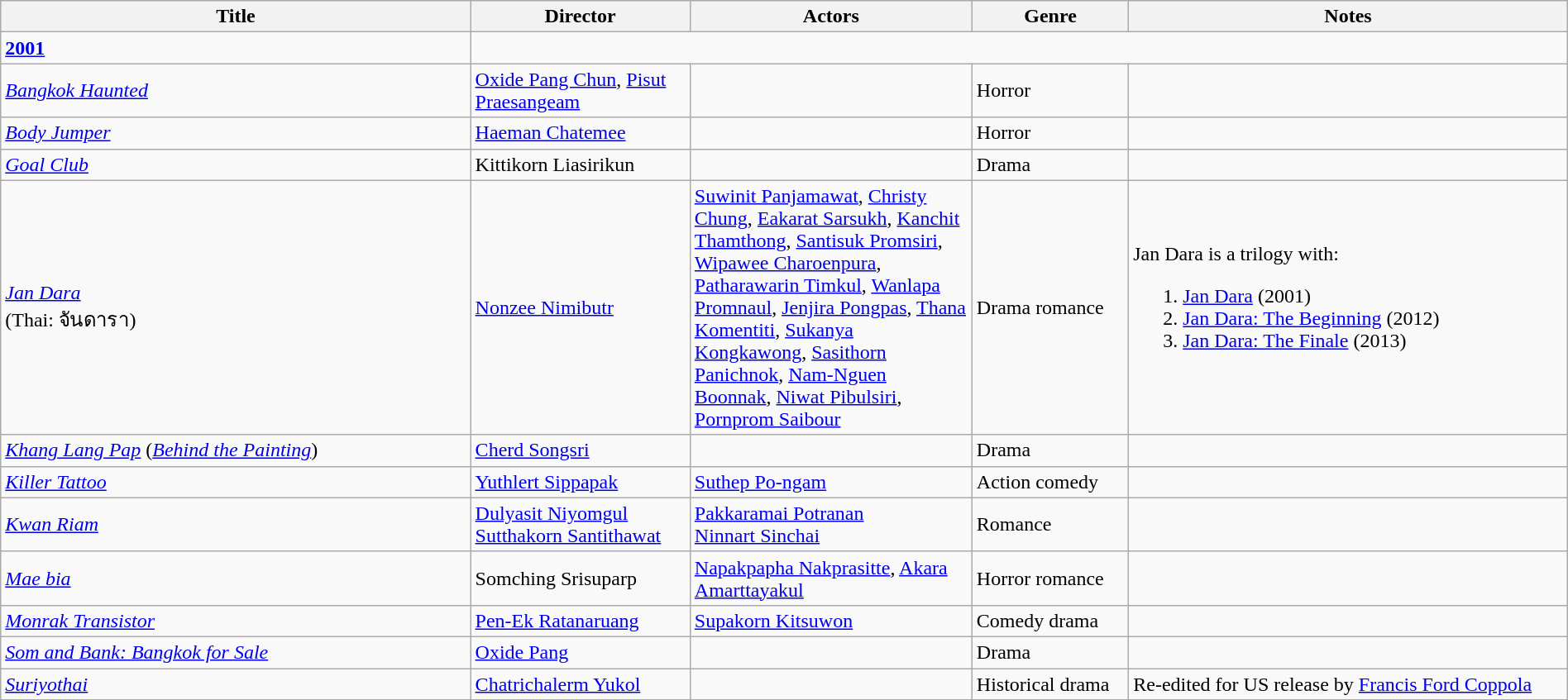<table class="wikitable" style="width:100%;">
<tr>
<th style="width:30%;">Title</th>
<th style="width:14%;">Director</th>
<th style="width:18%;">Actors</th>
<th style="width:10%;">Genre</th>
<th style="width:28%;">Notes</th>
</tr>
<tr>
<td><strong><a href='#'>2001</a></strong></td>
</tr>
<tr>
<td><em><a href='#'>Bangkok Haunted</a></em></td>
<td><a href='#'>Oxide Pang Chun</a>, <a href='#'>Pisut Praesangeam</a></td>
<td></td>
<td>Horror</td>
<td></td>
</tr>
<tr>
<td><em><a href='#'>Body Jumper</a></em></td>
<td><a href='#'>Haeman Chatemee</a></td>
<td></td>
<td>Horror</td>
<td></td>
</tr>
<tr>
<td><em><a href='#'>Goal Club</a></em></td>
<td>Kittikorn Liasirikun</td>
<td></td>
<td>Drama</td>
<td></td>
</tr>
<tr>
<td><em><a href='#'>Jan Dara</a></em><br>(Thai:  จันดารา)</td>
<td><a href='#'>Nonzee Nimibutr</a></td>
<td><a href='#'>Suwinit Panjamawat</a>, <a href='#'>Christy Chung</a>, <a href='#'>Eakarat Sarsukh</a>, <a href='#'>Kanchit Thamthong</a>, <a href='#'>Santisuk Promsiri</a>, <a href='#'>Wipawee Charoenpura</a>, <a href='#'>Patharawarin Timkul</a>, <a href='#'>Wanlapa Promnaul</a>, <a href='#'>Jenjira Pongpas</a>, <a href='#'>Thana Komentiti</a>, <a href='#'>Sukanya Kongkawong</a>, <a href='#'>Sasithorn Panichnok</a>, <a href='#'>Nam-Nguen Boonnak</a>, <a href='#'>Niwat Pibulsiri</a>, <a href='#'>Pornprom Saibour</a></td>
<td>Drama romance</td>
<td>Jan Dara is a trilogy with:<br><ol><li><a href='#'>Jan Dara</a> (2001)</li><li><a href='#'>Jan Dara: The Beginning</a> (2012)</li><li><a href='#'>Jan Dara: The Finale</a> (2013)</li></ol></td>
</tr>
<tr>
<td><em><a href='#'>Khang Lang Pap</a></em> (<em><a href='#'>Behind the Painting</a></em>)</td>
<td><a href='#'>Cherd Songsri</a></td>
<td></td>
<td>Drama</td>
<td></td>
</tr>
<tr>
<td><em><a href='#'>Killer Tattoo</a></em></td>
<td><a href='#'>Yuthlert Sippapak</a></td>
<td><a href='#'>Suthep Po-ngam</a></td>
<td>Action comedy</td>
<td></td>
</tr>
<tr>
<td><em><a href='#'>Kwan Riam</a></em></td>
<td><a href='#'>Dulyasit Niyomgul</a><br><a href='#'>Sutthakorn Santithawat</a></td>
<td><a href='#'>Pakkaramai Potranan</a><br><a href='#'>Ninnart Sinchai</a></td>
<td>Romance</td>
<td></td>
</tr>
<tr>
<td><em><a href='#'>Mae bia</a></em></td>
<td>Somching Srisuparp</td>
<td><a href='#'>Napakpapha Nakprasitte</a>, <a href='#'>Akara Amarttayakul</a></td>
<td>Horror romance</td>
<td></td>
</tr>
<tr>
<td><em><a href='#'>Monrak Transistor</a></em></td>
<td><a href='#'>Pen-Ek Ratanaruang</a></td>
<td><a href='#'>Supakorn Kitsuwon</a></td>
<td>Comedy drama</td>
<td></td>
</tr>
<tr>
<td><em><a href='#'>Som and Bank: Bangkok for Sale</a></em></td>
<td><a href='#'>Oxide Pang</a></td>
<td></td>
<td>Drama</td>
<td></td>
</tr>
<tr>
<td><em><a href='#'>Suriyothai</a></em></td>
<td><a href='#'>Chatrichalerm Yukol</a></td>
<td></td>
<td>Historical drama</td>
<td>Re-edited for US release by <a href='#'>Francis Ford Coppola</a></td>
</tr>
</table>
